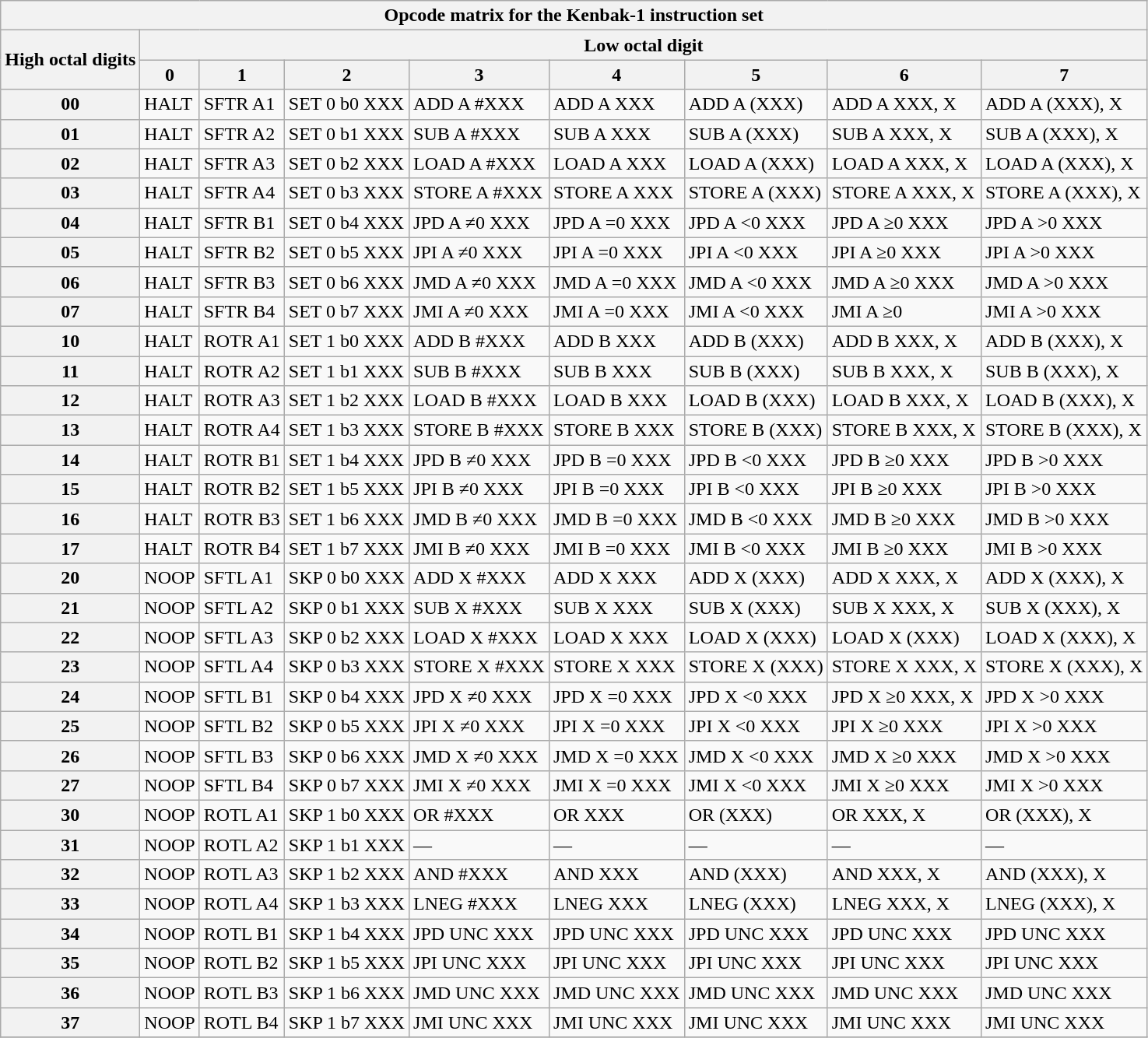<table class="wikitable collapsible collapsed">
<tr>
<th colspan=9>Opcode matrix for the Kenbak-1 instruction set</th>
</tr>
<tr>
<th rowspan=2>High octal digits</th>
<th colspan=18>Low octal digit</th>
</tr>
<tr>
<th>0</th>
<th>1</th>
<th>2</th>
<th>3</th>
<th>4</th>
<th>5</th>
<th>6</th>
<th>7</th>
</tr>
<tr>
<th>00</th>
<td>HALT</td>
<td>SFTR A1</td>
<td>SET 0 b0 XXX</td>
<td>ADD A #XXX</td>
<td>ADD A XXX</td>
<td>ADD A (XXX)</td>
<td>ADD A XXX, X</td>
<td>ADD A (XXX), X</td>
</tr>
<tr>
<th>01</th>
<td>HALT</td>
<td>SFTR A2</td>
<td>SET 0 b1 XXX</td>
<td>SUB A #XXX</td>
<td>SUB A XXX</td>
<td>SUB A (XXX)</td>
<td>SUB A XXX, X</td>
<td>SUB A (XXX), X</td>
</tr>
<tr>
<th>02</th>
<td>HALT</td>
<td>SFTR A3</td>
<td>SET 0 b2 XXX</td>
<td>LOAD A #XXX</td>
<td>LOAD A XXX</td>
<td>LOAD A (XXX)</td>
<td>LOAD A XXX, X</td>
<td>LOAD A (XXX), X</td>
</tr>
<tr>
<th>03</th>
<td>HALT</td>
<td>SFTR A4</td>
<td>SET 0 b3 XXX</td>
<td>STORE A #XXX</td>
<td>STORE A XXX</td>
<td>STORE A (XXX)</td>
<td>STORE A XXX, X</td>
<td>STORE A (XXX), X</td>
</tr>
<tr>
<th>04</th>
<td>HALT</td>
<td>SFTR B1</td>
<td>SET 0 b4 XXX</td>
<td>JPD A ≠0 XXX</td>
<td>JPD A =0 XXX</td>
<td>JPD A <0 XXX</td>
<td>JPD A ≥0 XXX</td>
<td>JPD A >0 XXX</td>
</tr>
<tr>
<th>05</th>
<td>HALT</td>
<td>SFTR B2</td>
<td>SET 0 b5 XXX</td>
<td>JPI A ≠0 XXX</td>
<td>JPI A =0 XXX</td>
<td>JPI A <0 XXX</td>
<td>JPI A ≥0 XXX</td>
<td>JPI A >0 XXX</td>
</tr>
<tr>
<th>06</th>
<td>HALT</td>
<td>SFTR B3</td>
<td>SET 0 b6 XXX</td>
<td>JMD A ≠0 XXX</td>
<td>JMD A =0 XXX</td>
<td>JMD A <0 XXX</td>
<td>JMD A ≥0 XXX</td>
<td>JMD A >0 XXX</td>
</tr>
<tr>
<th>07</th>
<td>HALT</td>
<td>SFTR B4</td>
<td>SET 0 b7 XXX</td>
<td>JMI A ≠0 XXX</td>
<td>JMI A =0 XXX</td>
<td>JMI A <0 XXX</td>
<td>JMI A ≥0</td>
<td>JMI A >0 XXX</td>
</tr>
<tr>
<th>10</th>
<td>HALT</td>
<td>ROTR A1</td>
<td>SET 1 b0 XXX</td>
<td>ADD B #XXX</td>
<td>ADD B XXX</td>
<td>ADD B (XXX)</td>
<td>ADD B XXX, X</td>
<td>ADD B (XXX), X</td>
</tr>
<tr>
<th>11</th>
<td>HALT</td>
<td>ROTR A2</td>
<td>SET 1 b1 XXX</td>
<td>SUB B #XXX</td>
<td>SUB B XXX</td>
<td>SUB B (XXX)</td>
<td>SUB B XXX, X</td>
<td>SUB B (XXX), X</td>
</tr>
<tr>
<th>12</th>
<td>HALT</td>
<td>ROTR A3</td>
<td>SET 1 b2 XXX</td>
<td>LOAD B #XXX</td>
<td>LOAD B XXX</td>
<td>LOAD B (XXX)</td>
<td>LOAD B XXX, X</td>
<td>LOAD B (XXX), X</td>
</tr>
<tr>
<th>13</th>
<td>HALT</td>
<td>ROTR A4</td>
<td>SET 1 b3 XXX</td>
<td>STORE B #XXX</td>
<td>STORE B XXX</td>
<td>STORE B (XXX)</td>
<td>STORE B XXX, X</td>
<td>STORE B (XXX), X</td>
</tr>
<tr>
<th>14</th>
<td>HALT</td>
<td>ROTR B1</td>
<td>SET 1 b4 XXX</td>
<td>JPD B ≠0 XXX</td>
<td>JPD B =0 XXX</td>
<td>JPD B <0 XXX</td>
<td>JPD B ≥0 XXX</td>
<td>JPD B >0 XXX</td>
</tr>
<tr>
<th>15</th>
<td>HALT</td>
<td>ROTR B2</td>
<td>SET 1 b5 XXX</td>
<td>JPI B ≠0 XXX</td>
<td>JPI B =0 XXX</td>
<td>JPI B <0 XXX</td>
<td>JPI B ≥0 XXX</td>
<td>JPI B >0 XXX</td>
</tr>
<tr>
<th>16</th>
<td>HALT</td>
<td>ROTR B3</td>
<td>SET 1 b6 XXX</td>
<td>JMD B ≠0 XXX</td>
<td>JMD B =0 XXX</td>
<td>JMD B <0 XXX</td>
<td>JMD B ≥0 XXX</td>
<td>JMD B >0 XXX</td>
</tr>
<tr>
<th>17</th>
<td>HALT</td>
<td>ROTR B4</td>
<td>SET 1 b7 XXX</td>
<td>JMI B ≠0 XXX</td>
<td>JMI B =0 XXX</td>
<td>JMI B <0 XXX</td>
<td>JMI B ≥0 XXX</td>
<td>JMI B >0 XXX</td>
</tr>
<tr>
<th>20</th>
<td>NOOP</td>
<td>SFTL A1</td>
<td>SKP 0 b0 XXX</td>
<td>ADD X #XXX</td>
<td>ADD X XXX</td>
<td>ADD X (XXX)</td>
<td>ADD X XXX, X</td>
<td>ADD X (XXX), X</td>
</tr>
<tr>
<th>21</th>
<td>NOOP</td>
<td>SFTL A2</td>
<td>SKP 0 b1 XXX</td>
<td>SUB X #XXX</td>
<td>SUB X XXX</td>
<td>SUB X (XXX)</td>
<td>SUB X XXX, X</td>
<td>SUB X (XXX), X</td>
</tr>
<tr>
<th>22</th>
<td>NOOP</td>
<td>SFTL A3</td>
<td>SKP 0 b2 XXX</td>
<td>LOAD X #XXX</td>
<td>LOAD X XXX</td>
<td>LOAD X (XXX)</td>
<td>LOAD X (XXX)</td>
<td>LOAD X (XXX), X</td>
</tr>
<tr>
<th>23</th>
<td>NOOP</td>
<td>SFTL A4</td>
<td>SKP 0 b3 XXX</td>
<td>STORE X #XXX</td>
<td>STORE X XXX</td>
<td>STORE X (XXX)</td>
<td>STORE X XXX, X</td>
<td>STORE X (XXX), X</td>
</tr>
<tr>
<th>24</th>
<td>NOOP</td>
<td>SFTL B1</td>
<td>SKP 0 b4 XXX</td>
<td>JPD X ≠0 XXX</td>
<td>JPD X =0 XXX</td>
<td>JPD X <0 XXX</td>
<td>JPD X ≥0 XXX, X</td>
<td>JPD X >0 XXX</td>
</tr>
<tr>
<th>25</th>
<td>NOOP</td>
<td>SFTL B2</td>
<td>SKP 0 b5 XXX</td>
<td>JPI X ≠0 XXX</td>
<td>JPI X =0 XXX</td>
<td>JPI X <0 XXX</td>
<td>JPI X ≥0 XXX</td>
<td>JPI X >0 XXX</td>
</tr>
<tr>
<th>26</th>
<td>NOOP</td>
<td>SFTL B3</td>
<td>SKP 0 b6 XXX</td>
<td>JMD X ≠0 XXX</td>
<td>JMD X =0 XXX</td>
<td>JMD X <0 XXX</td>
<td>JMD X ≥0 XXX</td>
<td>JMD X >0 XXX</td>
</tr>
<tr>
<th>27</th>
<td>NOOP</td>
<td>SFTL B4</td>
<td>SKP 0 b7 XXX</td>
<td>JMI X ≠0 XXX</td>
<td>JMI X =0 XXX</td>
<td>JMI X <0 XXX</td>
<td>JMI X ≥0 XXX</td>
<td>JMI X >0 XXX</td>
</tr>
<tr>
<th>30</th>
<td>NOOP</td>
<td>ROTL A1</td>
<td>SKP 1 b0 XXX</td>
<td>OR #XXX</td>
<td>OR XXX</td>
<td>OR (XXX)</td>
<td>OR  XXX, X</td>
<td>OR (XXX), X</td>
</tr>
<tr>
<th>31</th>
<td>NOOP</td>
<td>ROTL A2</td>
<td>SKP 1 b1 XXX</td>
<td>—</td>
<td>—</td>
<td>—</td>
<td>—</td>
<td>—</td>
</tr>
<tr>
<th>32</th>
<td>NOOP</td>
<td>ROTL A3</td>
<td>SKP 1 b2 XXX</td>
<td>AND #XXX</td>
<td>AND XXX</td>
<td>AND (XXX)</td>
<td>AND XXX, X</td>
<td>AND (XXX), X</td>
</tr>
<tr>
<th>33</th>
<td>NOOP</td>
<td>ROTL A4</td>
<td>SKP 1 b3 XXX</td>
<td>LNEG #XXX</td>
<td>LNEG XXX</td>
<td>LNEG (XXX)</td>
<td>LNEG XXX, X</td>
<td>LNEG (XXX), X</td>
</tr>
<tr>
<th>34</th>
<td>NOOP</td>
<td>ROTL B1</td>
<td>SKP 1 b4 XXX</td>
<td>JPD UNC XXX</td>
<td>JPD UNC XXX</td>
<td>JPD UNC XXX</td>
<td>JPD UNC XXX</td>
<td>JPD UNC XXX</td>
</tr>
<tr>
<th>35</th>
<td>NOOP</td>
<td>ROTL B2</td>
<td>SKP 1 b5 XXX</td>
<td>JPI UNC XXX</td>
<td>JPI UNC XXX</td>
<td>JPI UNC XXX</td>
<td>JPI UNC XXX</td>
<td>JPI UNC XXX</td>
</tr>
<tr>
<th>36</th>
<td>NOOP</td>
<td>ROTL B3</td>
<td>SKP 1 b6 XXX</td>
<td>JMD UNC XXX</td>
<td>JMD UNC XXX</td>
<td>JMD UNC XXX</td>
<td>JMD UNC XXX</td>
<td>JMD UNC XXX</td>
</tr>
<tr>
<th>37</th>
<td>NOOP</td>
<td>ROTL B4</td>
<td>SKP 1 b7 XXX</td>
<td>JMI UNC XXX</td>
<td>JMI UNC XXX</td>
<td>JMI UNC XXX</td>
<td>JMI UNC XXX</td>
<td>JMI UNC XXX</td>
</tr>
<tr>
</tr>
</table>
